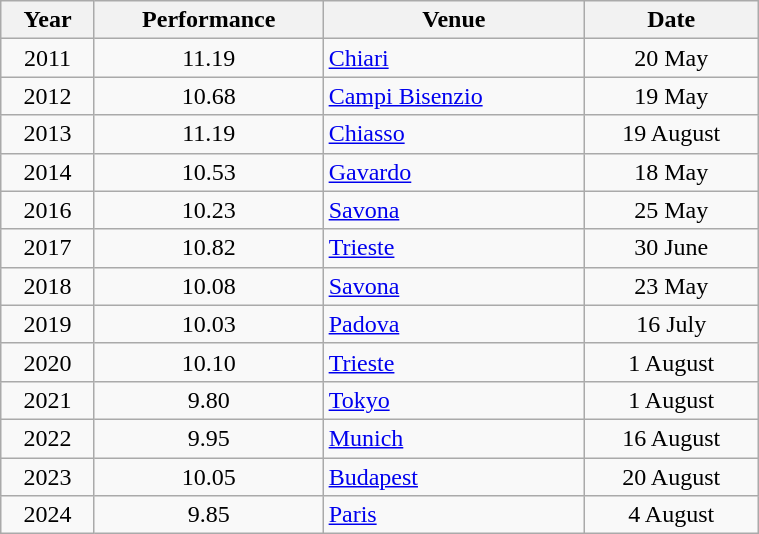<table class="wikitable" width=40% style="font-size:100%; text-align:center;">
<tr>
<th>Year</th>
<th>Performance</th>
<th>Venue</th>
<th>Date</th>
</tr>
<tr>
<td>2011</td>
<td>11.19</td>
<td align=left> <a href='#'>Chiari</a></td>
<td>20 May</td>
</tr>
<tr>
<td>2012</td>
<td>10.68</td>
<td align=left> <a href='#'>Campi Bisenzio</a></td>
<td>19 May</td>
</tr>
<tr>
<td>2013</td>
<td>11.19</td>
<td align=left> <a href='#'>Chiasso</a></td>
<td>19 August</td>
</tr>
<tr>
<td>2014</td>
<td>10.53</td>
<td align=left> <a href='#'>Gavardo</a></td>
<td>18 May</td>
</tr>
<tr>
<td>2016</td>
<td>10.23</td>
<td align=left> <a href='#'>Savona</a></td>
<td>25 May</td>
</tr>
<tr>
<td>2017</td>
<td>10.82</td>
<td align=left> <a href='#'>Trieste</a></td>
<td>30 June</td>
</tr>
<tr>
<td>2018</td>
<td>10.08</td>
<td align=left> <a href='#'>Savona</a></td>
<td>23 May</td>
</tr>
<tr>
<td>2019</td>
<td>10.03</td>
<td align=left> <a href='#'>Padova</a></td>
<td>16 July</td>
</tr>
<tr>
<td>2020</td>
<td>10.10</td>
<td align=left> <a href='#'>Trieste</a></td>
<td>1 August</td>
</tr>
<tr>
<td>2021</td>
<td>9.80</td>
<td align=left> <a href='#'>Tokyo</a></td>
<td>1 August</td>
</tr>
<tr>
<td>2022</td>
<td>9.95</td>
<td align=left> <a href='#'>Munich</a></td>
<td>16 August</td>
</tr>
<tr>
<td>2023</td>
<td>10.05</td>
<td align=left> <a href='#'>Budapest</a></td>
<td>20 August</td>
</tr>
<tr>
<td>2024</td>
<td>9.85</td>
<td align="left"> <a href='#'>Paris</a></td>
<td>4 August</td>
</tr>
</table>
